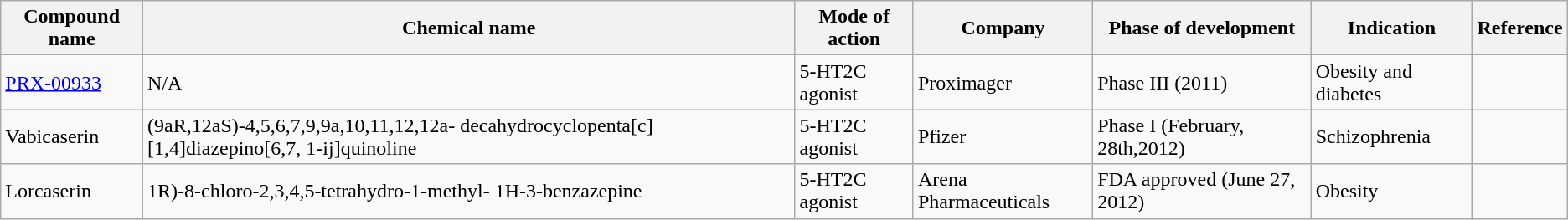<table class="wikitable">
<tr>
<th>Compound name</th>
<th>Chemical name</th>
<th>Mode of action</th>
<th>Company</th>
<th>Phase of development</th>
<th>Indication</th>
<th>Reference</th>
</tr>
<tr>
<td><a href='#'>PRX-00933</a></td>
<td>N/A</td>
<td>5-HT2C agonist</td>
<td>Proximager</td>
<td>Phase III (2011)</td>
<td>Obesity and diabetes</td>
<td></td>
</tr>
<tr>
<td>Vabicaserin</td>
<td>(9aR,12aS)-4,5,6,7,9,9a,10,11,12,12a- decahydrocyclopenta[c] [1,4]diazepino[6,7, 1-ij]quinoline</td>
<td>5-HT2C agonist</td>
<td>Pfizer</td>
<td>Phase I (February, 28th,2012)</td>
<td>Schizophrenia</td>
<td></td>
</tr>
<tr>
<td>Lorcaserin</td>
<td>1R)-8-chloro-2,3,4,5-tetrahydro-1-methyl- 1H-3-benzazepine</td>
<td>5-HT2C agonist</td>
<td>Arena Pharmaceuticals</td>
<td>FDA approved (June 27, 2012)</td>
<td>Obesity</td>
<td></td>
</tr>
</table>
